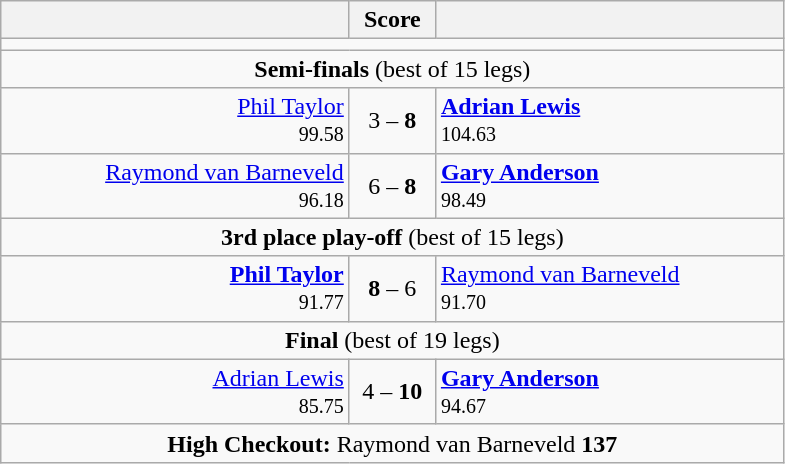<table class=wikitable style="text-align:center">
<tr>
<th width=225></th>
<th width=50>Score</th>
<th width=225></th>
</tr>
<tr align=center>
<td colspan="3"></td>
</tr>
<tr align=center>
<td colspan="3"><strong>Semi-finals</strong> (best of 15 legs)</td>
</tr>
<tr align=left>
<td align=right><a href='#'>Phil Taylor</a>  <br> <small><span>99.58</span></small></td>
<td align=center>3 – <strong>8</strong></td>
<td> <strong><a href='#'>Adrian Lewis</a></strong> <br> <small><span>104.63</span></small></td>
</tr>
<tr align=left>
<td align=right><a href='#'>Raymond van Barneveld</a>  <br> <small><span>96.18</span></small></td>
<td align=center>6 – <strong>8</strong></td>
<td> <strong><a href='#'>Gary Anderson</a></strong> <br> <small><span>98.49</span></small></td>
</tr>
<tr align=center>
<td colspan="3"><strong>3rd place play-off</strong> (best of 15 legs)</td>
</tr>
<tr align=left>
<td align=right><strong><a href='#'>Phil Taylor</a></strong>  <br> <small><span>91.77</span></small></td>
<td align=center><strong>8</strong> – 6</td>
<td> <a href='#'>Raymond van Barneveld</a><br> <small><span>91.70</span></small></td>
</tr>
<tr align=center>
<td colspan="3"><strong>Final</strong> (best of 19 legs)</td>
</tr>
<tr align=left>
<td align=right><a href='#'>Adrian Lewis</a>  <br> <small><span>85.75</span></small></td>
<td align=center>4 – <strong>10</strong></td>
<td> <strong><a href='#'>Gary Anderson</a></strong><br> <small><span>94.67</span></small></td>
</tr>
<tr align=center>
<td colspan="3"><strong>High Checkout:</strong> Raymond van Barneveld <strong>137</strong></td>
</tr>
</table>
